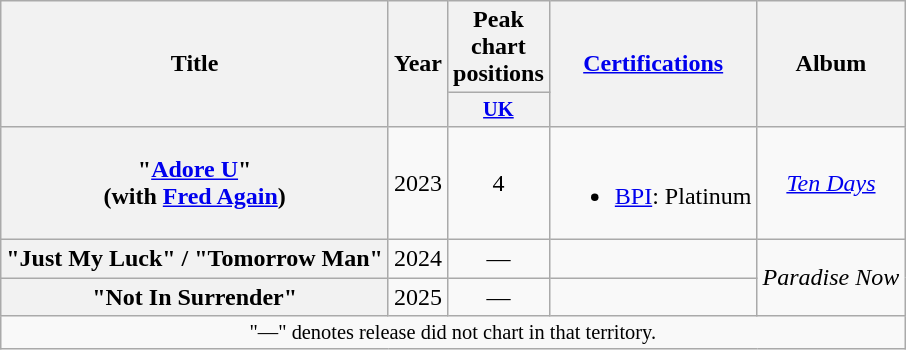<table class="wikitable plainrowheaders" style="text-align:center;">
<tr>
<th scope="col" rowspan="2">Title</th>
<th scope="col" rowspan="2">Year</th>
<th scope="col" colspan="1">Peak chart positions</th>
<th scope="col" rowspan="2"><a href='#'>Certifications</a></th>
<th scope="col" rowspan="2">Album</th>
</tr>
<tr>
<th scope="col" style="width:3em;font-size:85%"><a href='#'>UK</a><br></th>
</tr>
<tr>
<th scope="row">"<a href='#'>Adore U</a>"<br><span>(with <a href='#'>Fred Again</a>)</span></th>
<td>2023</td>
<td>4</td>
<td><br><ul><li><a href='#'>BPI</a>: Platinum</li></ul></td>
<td><em><a href='#'>Ten Days</a></em></td>
</tr>
<tr>
<th scope="row">"Just My Luck" / "Tomorrow Man"</th>
<td>2024</td>
<td>—</td>
<td></td>
<td rowspan="2"><em>Paradise Now</em></td>
</tr>
<tr>
<th scope="row">"Not In Surrender"</th>
<td>2025</td>
<td>—</td>
<td></td>
</tr>
<tr>
<td colspan="5" style="font-size:85%">"—" denotes release did not chart in that territory.</td>
</tr>
</table>
